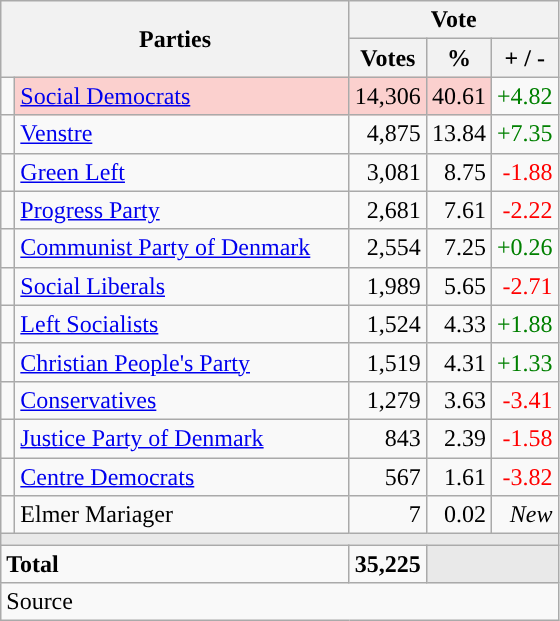<table class="wikitable" style="text-align:right;">
<tr>
<th style="text-align:centre;" rowspan="2" colspan="2" width="225">Parties</th>
<th colspan="3">Vote</th>
</tr>
<tr>
<th width="15">Votes</th>
<th width="15">%</th>
<th width="15">+ / -</th>
</tr>
<tr>
<td width="2" style="color:inherit;background:"></td>
<td bgcolor=#fbd0ce  align="left"><a href='#'>Social Democrats</a></td>
<td bgcolor=#fbd0ce>14,306</td>
<td bgcolor=#fbd0ce>40.61</td>
<td style=color:green;>+4.82</td>
</tr>
<tr>
<td width="2" style="color:inherit;background:"></td>
<td align="left"><a href='#'>Venstre</a></td>
<td>4,875</td>
<td>13.84</td>
<td style=color:green;>+7.35</td>
</tr>
<tr>
<td width="2" style="color:inherit;background:"></td>
<td align="left"><a href='#'>Green Left</a></td>
<td>3,081</td>
<td>8.75</td>
<td style=color:red;>-1.88</td>
</tr>
<tr>
<td width="2" style="color:inherit;background:"></td>
<td align="left"><a href='#'>Progress Party</a></td>
<td>2,681</td>
<td>7.61</td>
<td style=color:red;>-2.22</td>
</tr>
<tr>
<td width="2" style="color:inherit;background:"></td>
<td align="left"><a href='#'>Communist Party of Denmark</a></td>
<td>2,554</td>
<td>7.25</td>
<td style=color:green;>+0.26</td>
</tr>
<tr>
<td width="2" style="color:inherit;background:"></td>
<td align="left"><a href='#'>Social Liberals</a></td>
<td>1,989</td>
<td>5.65</td>
<td style=color:red;>-2.71</td>
</tr>
<tr>
<td width="2" style="color:inherit;background:"></td>
<td align="left"><a href='#'>Left Socialists</a></td>
<td>1,524</td>
<td>4.33</td>
<td style=color:green;>+1.88</td>
</tr>
<tr>
<td width="2" style="color:inherit;background:"></td>
<td align="left"><a href='#'>Christian People's Party</a></td>
<td>1,519</td>
<td>4.31</td>
<td style=color:green;>+1.33</td>
</tr>
<tr>
<td width="2" style="color:inherit;background:"></td>
<td align="left"><a href='#'>Conservatives</a></td>
<td>1,279</td>
<td>3.63</td>
<td style=color:red;>-3.41</td>
</tr>
<tr>
<td width="2" style="color:inherit;background:"></td>
<td align="left"><a href='#'>Justice Party of Denmark</a></td>
<td>843</td>
<td>2.39</td>
<td style=color:red;>-1.58</td>
</tr>
<tr>
<td width="2" style="color:inherit;background:"></td>
<td align="left"><a href='#'>Centre Democrats</a></td>
<td>567</td>
<td>1.61</td>
<td style=color:red;>-3.82</td>
</tr>
<tr>
<td width="2" style="color:inherit;background:"></td>
<td align="left">Elmer Mariager</td>
<td>7</td>
<td>0.02</td>
<td><em>New</em></td>
</tr>
<tr>
<td colspan="7" bgcolor="#E9E9E9"></td>
</tr>
<tr>
<td align="left" colspan="2"><strong>Total</strong></td>
<td><strong>35,225</strong></td>
<td bgcolor="#E9E9E9" colspan="2"></td>
</tr>
<tr>
<td align="left" colspan="6">Source</td>
</tr>
</table>
